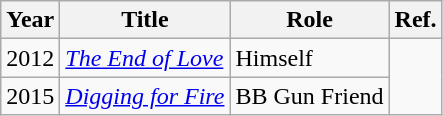<table class="wikitable">
<tr>
<th>Year</th>
<th>Title</th>
<th>Role</th>
<th>Ref.</th>
</tr>
<tr>
<td>2012</td>
<td><em><a href='#'>The End of Love</a></em></td>
<td>Himself</td>
<td rowspan=2></td>
</tr>
<tr>
<td>2015</td>
<td><em><a href='#'>Digging for Fire</a></em></td>
<td>BB Gun Friend</td>
</tr>
</table>
